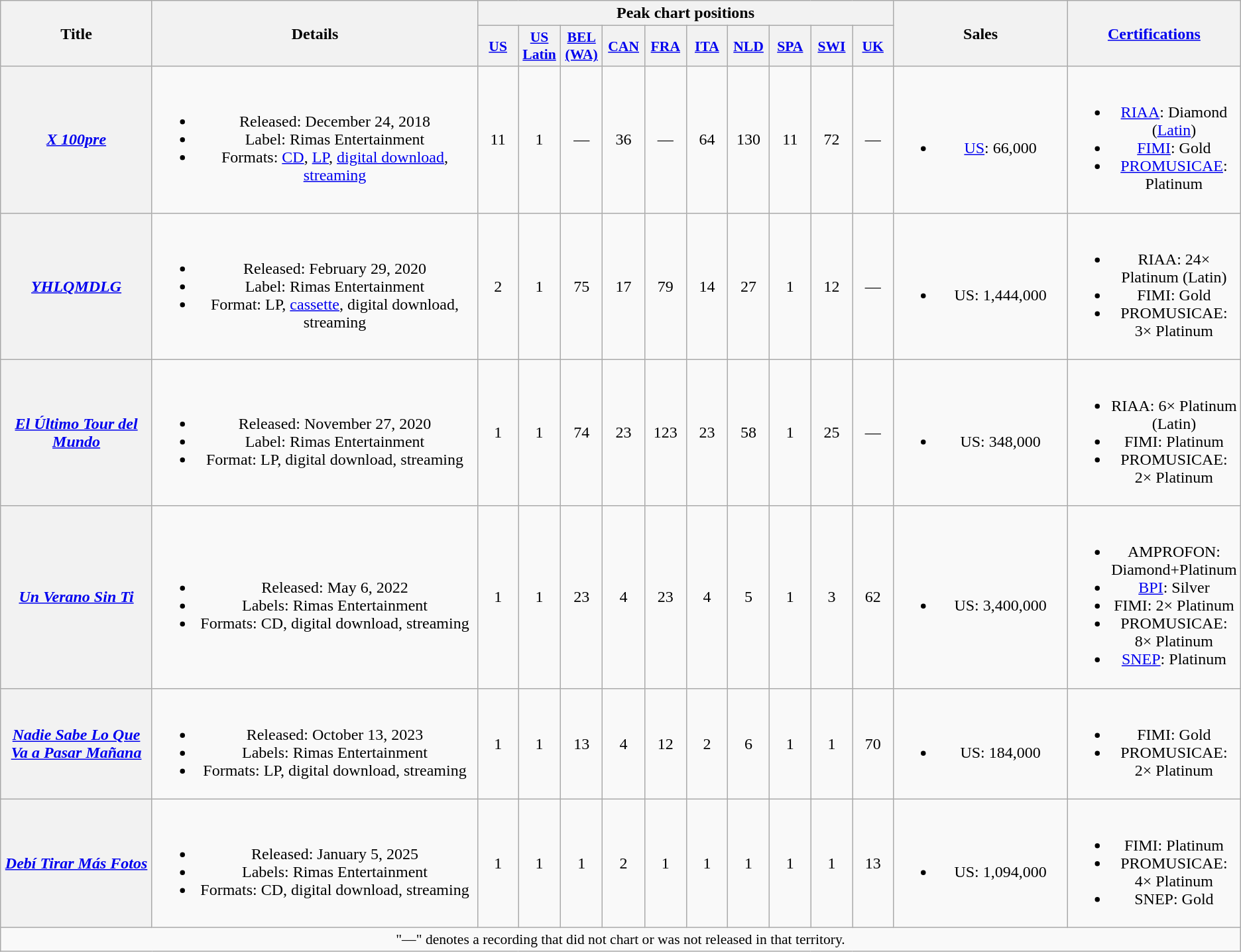<table class="wikitable plainrowheaders" style="text-align:center;">
<tr>
<th scope="col" rowspan="2" style="width:9.5em;">Title</th>
<th scope="col" rowspan="2" style="width:21.5em;">Details</th>
<th scope="col" colspan="10">Peak chart positions</th>
<th scope="col" rowspan="2" style="width:11em;">Sales</th>
<th scope="col" rowspan="2"><a href='#'>Certifications</a></th>
</tr>
<tr>
<th scope="col" style="width:2.5em;font-size:90%;"><a href='#'>US</a><br></th>
<th scope="col" style="width:2.5em;font-size:90%;"><a href='#'>US<br>Latin</a><br></th>
<th scope="col" style="width:2.5em;font-size:90%;"><a href='#'>BEL<br>(WA)</a><br></th>
<th scope="col" style="width:2.5em;font-size:90%;"><a href='#'>CAN</a><br></th>
<th scope="col" style="width:2.5em;font-size:90%;"><a href='#'>FRA</a><br></th>
<th scope="col" style="width:2.5em;font-size:90%;"><a href='#'>ITA</a><br></th>
<th scope="col" style="width:2.5em;font-size:90%;"><a href='#'>NLD</a><br></th>
<th scope="col" style="width:2.5em;font-size:90%;"><a href='#'>SPA</a><br></th>
<th scope="col" style="width:2.5em;font-size:90%;"><a href='#'>SWI</a><br></th>
<th scope="col" style="width:2.5em;font-size:90%;"><a href='#'>UK</a><br></th>
</tr>
<tr>
<th scope="row"><em><a href='#'>X 100pre</a></em></th>
<td><br><ul><li>Released: December 24, 2018</li><li>Label: Rimas Entertainment</li><li>Formats: <a href='#'>CD</a>, <a href='#'>LP</a>, <a href='#'>digital download</a>, <a href='#'>streaming</a></li></ul></td>
<td>11</td>
<td>1</td>
<td>—</td>
<td>36</td>
<td>—</td>
<td>64</td>
<td>130</td>
<td>11</td>
<td>72</td>
<td>—</td>
<td><br><ul><li><a href='#'>US</a>: 66,000</li></ul></td>
<td><br><ul><li><a href='#'>RIAA</a>: Diamond (<a href='#'>Latin</a>)</li><li><a href='#'>FIMI</a>: Gold</li><li><a href='#'>PROMUSICAE</a>: Platinum</li></ul></td>
</tr>
<tr>
<th scope="row"><em><a href='#'>YHLQMDLG</a></em></th>
<td><br><ul><li>Released: February 29, 2020</li><li>Label: Rimas Entertainment</li><li>Format: LP, <a href='#'>cassette</a>, digital download, streaming</li></ul></td>
<td>2</td>
<td>1</td>
<td>75</td>
<td>17</td>
<td>79</td>
<td>14</td>
<td>27</td>
<td>1</td>
<td>12</td>
<td>—</td>
<td><br><ul><li>US: 1,444,000</li></ul></td>
<td><br><ul><li>RIAA: 24× Platinum (Latin)</li><li>FIMI: Gold</li><li>PROMUSICAE: 3× Platinum</li></ul></td>
</tr>
<tr>
<th scope="row"><em><a href='#'>El Último Tour del Mundo</a></em></th>
<td><br><ul><li>Released: November 27, 2020</li><li>Label: Rimas Entertainment</li><li>Format: LP, digital download, streaming</li></ul></td>
<td>1</td>
<td>1</td>
<td>74</td>
<td>23</td>
<td>123</td>
<td>23</td>
<td>58</td>
<td>1</td>
<td>25</td>
<td>—</td>
<td><br><ul><li>US: 348,000</li></ul></td>
<td><br><ul><li>RIAA: 6× Platinum (Latin)</li><li>FIMI: Platinum</li><li>PROMUSICAE: 2× Platinum</li></ul></td>
</tr>
<tr>
<th scope="row"><em><a href='#'>Un Verano Sin Ti</a></em></th>
<td><br><ul><li>Released: May 6, 2022</li><li>Labels: Rimas Entertainment</li><li>Formats: CD, digital download, streaming</li></ul></td>
<td>1</td>
<td>1</td>
<td>23</td>
<td>4</td>
<td>23</td>
<td>4</td>
<td>5</td>
<td>1</td>
<td>3</td>
<td>62</td>
<td><br><ul><li>US: 3,400,000</li></ul></td>
<td><br><ul><li>AMPROFON: Diamond+Platinum</li><li><a href='#'>BPI</a>: Silver</li><li>FIMI: 2× Platinum</li><li>PROMUSICAE: 8× Platinum</li><li><a href='#'>SNEP</a>: Platinum</li></ul></td>
</tr>
<tr>
<th scope="row"><em><a href='#'>Nadie Sabe Lo Que Va a Pasar Mañana</a></em></th>
<td><br><ul><li>Released: October 13, 2023</li><li>Labels: Rimas Entertainment</li><li>Formats: LP, digital download, streaming</li></ul></td>
<td>1</td>
<td>1</td>
<td>13</td>
<td>4</td>
<td>12</td>
<td>2</td>
<td>6</td>
<td>1</td>
<td>1</td>
<td>70</td>
<td><br><ul><li>US: 184,000</li></ul></td>
<td><br><ul><li>FIMI: Gold</li><li>PROMUSICAE: 2× Platinum</li></ul></td>
</tr>
<tr>
<th scope="row"><em><a href='#'>Debí Tirar Más Fotos</a></em></th>
<td><br><ul><li>Released: January 5, 2025</li><li>Labels: Rimas Entertainment</li><li>Formats: CD, digital download, streaming</li></ul></td>
<td>1</td>
<td>1</td>
<td>1</td>
<td>2</td>
<td>1<br></td>
<td>1<br></td>
<td>1</td>
<td>1</td>
<td>1</td>
<td>13</td>
<td><br><ul><li>US: 1,094,000</li></ul></td>
<td><br><ul><li>FIMI: Platinum</li><li>PROMUSICAE: 4× Platinum</li><li>SNEP: Gold</li></ul></td>
</tr>
<tr>
<td colspan="15" style="font-size:90%">"—" denotes a recording that did not chart or was not released in that territory.</td>
</tr>
</table>
